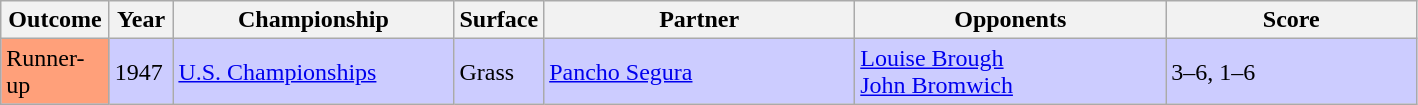<table class="sortable wikitable">
<tr>
<th style="width:65px">Outcome</th>
<th style="width:35px">Year</th>
<th style="width:180px">Championship</th>
<th style="width:50px">Surface</th>
<th style="width:200px">Partner</th>
<th style="width:200px">Opponents</th>
<th style="width:160px" class="unsortable">Score</th>
</tr>
<tr style="background:#ccf;">
<td style="background:#ffa07a;">Runner-up</td>
<td>1947</td>
<td><a href='#'>U.S. Championships</a></td>
<td>Grass</td>
<td> <a href='#'>Pancho Segura</a></td>
<td> <a href='#'>Louise Brough</a><br> <a href='#'>John Bromwich</a></td>
<td>3–6, 1–6</td>
</tr>
</table>
